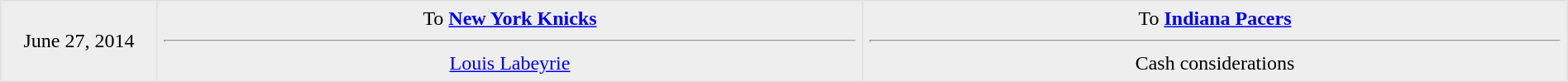<table border="1" style="border-collapse:collapse; text-align: center; width: 100%" cellpadding="5" bordercolor="#DFDFDF">
<tr bgcolor="eeeeee">
<td style="width:10%">June 27, 2014</td>
<td style="width:45%" valign="top">To <strong><a href='#'>New York Knicks</a></strong><hr><a href='#'>Louis Labeyrie</a></td>
<td style="width:45%" valign="top">To <strong><a href='#'>Indiana Pacers</a></strong><hr>Cash considerations</td>
</tr>
</table>
